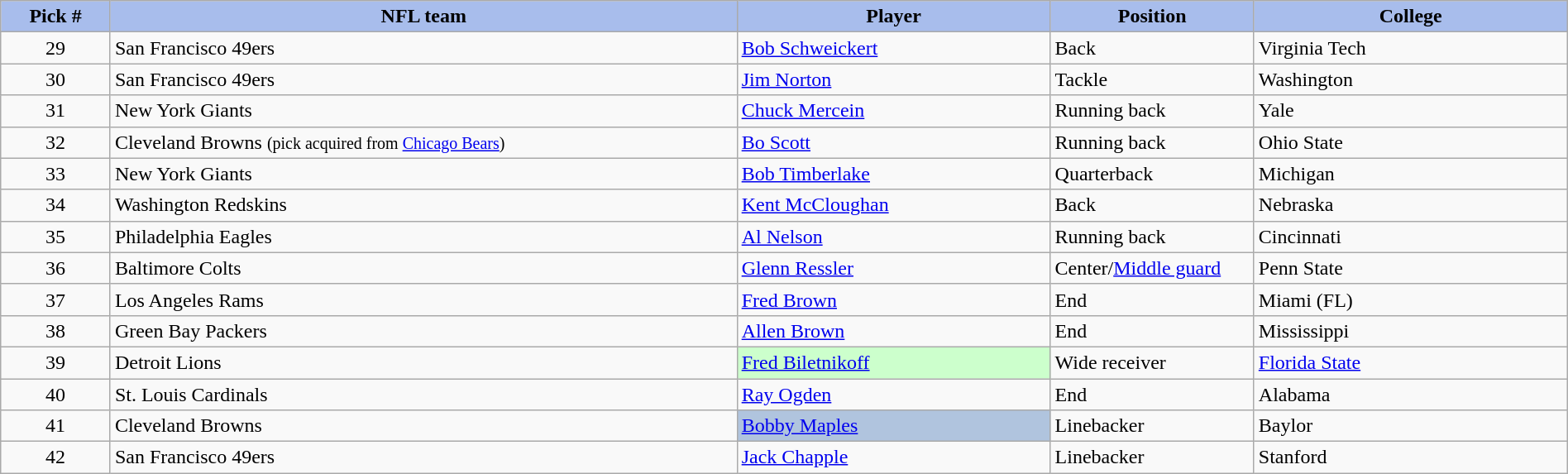<table class="wikitable sortable sortable" style="width: 100%">
<tr>
<th style="background:#A8BDEC;" width=7%>Pick #</th>
<th width=40% style="background:#A8BDEC;">NFL team</th>
<th width=20% style="background:#A8BDEC;">Player</th>
<th width=13% style="background:#A8BDEC;">Position</th>
<th style="background:#A8BDEC;">College</th>
</tr>
<tr>
<td align=center>29</td>
<td>San Francisco 49ers</td>
<td><a href='#'>Bob Schweickert</a></td>
<td>Back</td>
<td>Virginia Tech</td>
</tr>
<tr>
<td align=center>30</td>
<td>San Francisco 49ers</td>
<td><a href='#'>Jim Norton</a></td>
<td>Tackle</td>
<td>Washington</td>
</tr>
<tr>
<td align=center>31</td>
<td>New York Giants</td>
<td><a href='#'>Chuck Mercein</a></td>
<td>Running back</td>
<td>Yale</td>
</tr>
<tr>
<td align=center>32</td>
<td>Cleveland Browns <small>(pick acquired from <a href='#'>Chicago Bears</a>)</small></td>
<td><a href='#'>Bo Scott</a></td>
<td>Running back</td>
<td>Ohio State</td>
</tr>
<tr>
<td align=center>33</td>
<td>New York Giants</td>
<td><a href='#'>Bob Timberlake</a></td>
<td>Quarterback</td>
<td>Michigan</td>
</tr>
<tr>
<td align=center>34</td>
<td>Washington Redskins</td>
<td><a href='#'>Kent McCloughan</a></td>
<td>Back</td>
<td>Nebraska</td>
</tr>
<tr>
<td align=center>35</td>
<td>Philadelphia Eagles</td>
<td><a href='#'>Al Nelson</a></td>
<td>Running back</td>
<td>Cincinnati</td>
</tr>
<tr>
<td align=center>36</td>
<td>Baltimore Colts</td>
<td><a href='#'>Glenn Ressler</a></td>
<td>Center/<a href='#'>Middle guard</a></td>
<td>Penn State</td>
</tr>
<tr>
<td align=center>37</td>
<td>Los Angeles Rams</td>
<td><a href='#'>Fred Brown</a></td>
<td>End</td>
<td>Miami (FL)</td>
</tr>
<tr>
<td align=center>38</td>
<td>Green Bay Packers</td>
<td><a href='#'>Allen Brown</a></td>
<td>End</td>
<td>Mississippi</td>
</tr>
<tr>
<td align=center>39</td>
<td>Detroit Lions</td>
<td bgcolor=#CCFFCC><a href='#'>Fred Biletnikoff</a></td>
<td>Wide receiver</td>
<td><a href='#'>Florida State</a></td>
</tr>
<tr>
<td align=center>40</td>
<td>St. Louis Cardinals</td>
<td><a href='#'>Ray Ogden</a></td>
<td>End</td>
<td>Alabama</td>
</tr>
<tr>
<td align=center>41</td>
<td>Cleveland Browns</td>
<td bgcolor=lightsteelblue><a href='#'>Bobby Maples</a></td>
<td>Linebacker</td>
<td>Baylor</td>
</tr>
<tr>
<td align=center>42</td>
<td>San Francisco 49ers</td>
<td><a href='#'>Jack Chapple</a></td>
<td>Linebacker</td>
<td>Stanford</td>
</tr>
</table>
